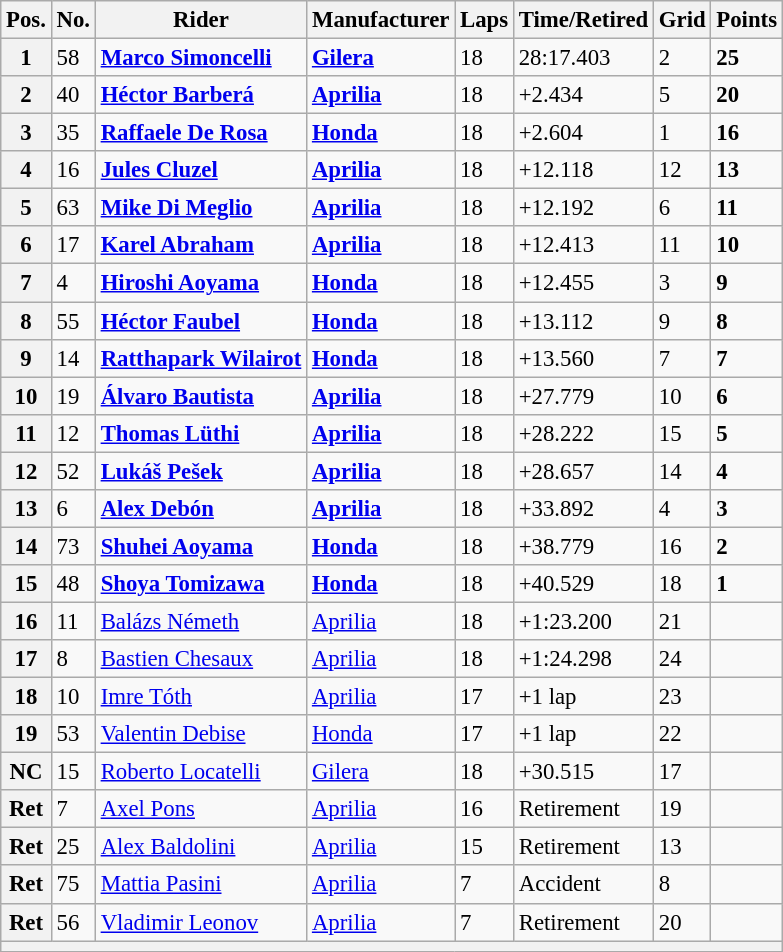<table class="wikitable" style="font-size: 95%;">
<tr>
<th>Pos.</th>
<th>No.</th>
<th>Rider</th>
<th>Manufacturer</th>
<th>Laps</th>
<th>Time/Retired</th>
<th>Grid</th>
<th>Points</th>
</tr>
<tr>
<th>1</th>
<td>58</td>
<td> <strong><a href='#'>Marco Simoncelli</a></strong></td>
<td><strong><a href='#'>Gilera</a></strong></td>
<td>18</td>
<td>28:17.403</td>
<td>2</td>
<td><strong>25</strong></td>
</tr>
<tr>
<th>2</th>
<td>40</td>
<td> <strong><a href='#'>Héctor Barberá</a></strong></td>
<td><strong><a href='#'>Aprilia</a></strong></td>
<td>18</td>
<td>+2.434</td>
<td>5</td>
<td><strong>20</strong></td>
</tr>
<tr>
<th>3</th>
<td>35</td>
<td> <strong><a href='#'>Raffaele De Rosa</a></strong></td>
<td><strong><a href='#'>Honda</a></strong></td>
<td>18</td>
<td>+2.604</td>
<td>1</td>
<td><strong>16</strong></td>
</tr>
<tr>
<th>4</th>
<td>16</td>
<td> <strong><a href='#'>Jules Cluzel</a></strong></td>
<td><strong><a href='#'>Aprilia</a></strong></td>
<td>18</td>
<td>+12.118</td>
<td>12</td>
<td><strong>13</strong></td>
</tr>
<tr>
<th>5</th>
<td>63</td>
<td> <strong><a href='#'>Mike Di Meglio</a></strong></td>
<td><strong><a href='#'>Aprilia</a></strong></td>
<td>18</td>
<td>+12.192</td>
<td>6</td>
<td><strong>11</strong></td>
</tr>
<tr>
<th>6</th>
<td>17</td>
<td> <strong><a href='#'>Karel Abraham</a></strong></td>
<td><strong><a href='#'>Aprilia</a></strong></td>
<td>18</td>
<td>+12.413</td>
<td>11</td>
<td><strong>10</strong></td>
</tr>
<tr>
<th>7</th>
<td>4</td>
<td> <strong><a href='#'>Hiroshi Aoyama</a></strong></td>
<td><strong><a href='#'>Honda</a></strong></td>
<td>18</td>
<td>+12.455</td>
<td>3</td>
<td><strong>9</strong></td>
</tr>
<tr>
<th>8</th>
<td>55</td>
<td> <strong><a href='#'>Héctor Faubel</a></strong></td>
<td><strong><a href='#'>Honda</a></strong></td>
<td>18</td>
<td>+13.112</td>
<td>9</td>
<td><strong>8</strong></td>
</tr>
<tr>
<th>9</th>
<td>14</td>
<td> <strong><a href='#'>Ratthapark Wilairot</a></strong></td>
<td><strong><a href='#'>Honda</a></strong></td>
<td>18</td>
<td>+13.560</td>
<td>7</td>
<td><strong>7</strong></td>
</tr>
<tr>
<th>10</th>
<td>19</td>
<td> <strong><a href='#'>Álvaro Bautista</a></strong></td>
<td><strong><a href='#'>Aprilia</a></strong></td>
<td>18</td>
<td>+27.779</td>
<td>10</td>
<td><strong>6</strong></td>
</tr>
<tr>
<th>11</th>
<td>12</td>
<td> <strong><a href='#'>Thomas Lüthi</a></strong></td>
<td><strong><a href='#'>Aprilia</a></strong></td>
<td>18</td>
<td>+28.222</td>
<td>15</td>
<td><strong>5</strong></td>
</tr>
<tr>
<th>12</th>
<td>52</td>
<td> <strong><a href='#'>Lukáš Pešek</a></strong></td>
<td><strong><a href='#'>Aprilia</a></strong></td>
<td>18</td>
<td>+28.657</td>
<td>14</td>
<td><strong>4</strong></td>
</tr>
<tr>
<th>13</th>
<td>6</td>
<td> <strong><a href='#'>Alex Debón</a></strong></td>
<td><strong><a href='#'>Aprilia</a></strong></td>
<td>18</td>
<td>+33.892</td>
<td>4</td>
<td><strong>3</strong></td>
</tr>
<tr>
<th>14</th>
<td>73</td>
<td> <strong><a href='#'>Shuhei Aoyama</a></strong></td>
<td><strong><a href='#'>Honda</a></strong></td>
<td>18</td>
<td>+38.779</td>
<td>16</td>
<td><strong>2</strong></td>
</tr>
<tr>
<th>15</th>
<td>48</td>
<td> <strong><a href='#'>Shoya Tomizawa</a></strong></td>
<td><strong><a href='#'>Honda</a></strong></td>
<td>18</td>
<td>+40.529</td>
<td>18</td>
<td><strong>1</strong></td>
</tr>
<tr>
<th>16</th>
<td>11</td>
<td> <a href='#'>Balázs Németh</a></td>
<td><a href='#'>Aprilia</a></td>
<td>18</td>
<td>+1:23.200</td>
<td>21</td>
<td></td>
</tr>
<tr>
<th>17</th>
<td>8</td>
<td> <a href='#'>Bastien Chesaux</a></td>
<td><a href='#'>Aprilia</a></td>
<td>18</td>
<td>+1:24.298</td>
<td>24</td>
<td></td>
</tr>
<tr>
<th>18</th>
<td>10</td>
<td> <a href='#'>Imre Tóth</a></td>
<td><a href='#'>Aprilia</a></td>
<td>17</td>
<td>+1 lap</td>
<td>23</td>
<td></td>
</tr>
<tr>
<th>19</th>
<td>53</td>
<td> <a href='#'>Valentin Debise</a></td>
<td><a href='#'>Honda</a></td>
<td>17</td>
<td>+1 lap</td>
<td>22</td>
<td></td>
</tr>
<tr>
<th>NC</th>
<td>15</td>
<td> <a href='#'>Roberto Locatelli</a></td>
<td><a href='#'>Gilera</a></td>
<td>18</td>
<td>+30.515</td>
<td>17</td>
<td></td>
</tr>
<tr>
<th>Ret</th>
<td>7</td>
<td> <a href='#'>Axel Pons</a></td>
<td><a href='#'>Aprilia</a></td>
<td>16</td>
<td>Retirement</td>
<td>19</td>
<td></td>
</tr>
<tr>
<th>Ret</th>
<td>25</td>
<td> <a href='#'>Alex Baldolini</a></td>
<td><a href='#'>Aprilia</a></td>
<td>15</td>
<td>Retirement</td>
<td>13</td>
<td></td>
</tr>
<tr>
<th>Ret</th>
<td>75</td>
<td> <a href='#'>Mattia Pasini</a></td>
<td><a href='#'>Aprilia</a></td>
<td>7</td>
<td>Accident</td>
<td>8</td>
<td></td>
</tr>
<tr>
<th>Ret</th>
<td>56</td>
<td> <a href='#'>Vladimir Leonov</a></td>
<td><a href='#'>Aprilia</a></td>
<td>7</td>
<td>Retirement</td>
<td>20</td>
<td></td>
</tr>
<tr>
<th colspan=8></th>
</tr>
</table>
